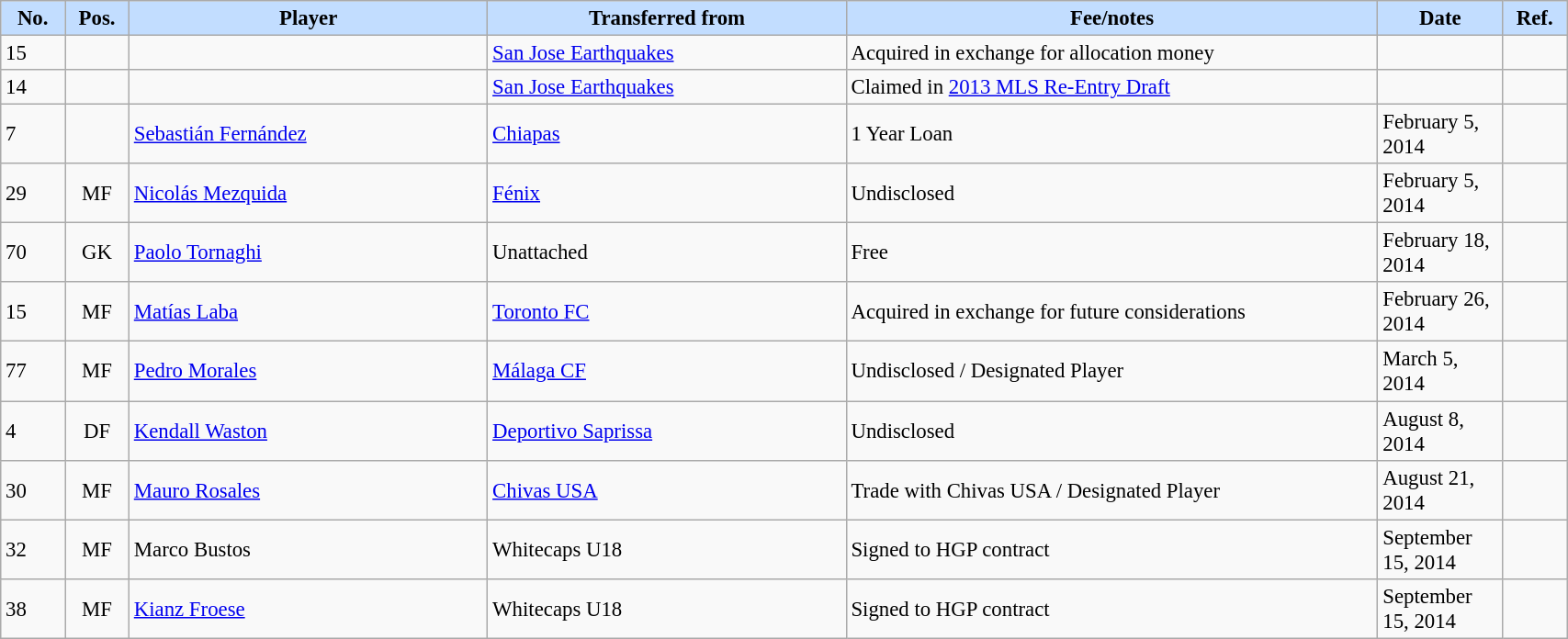<table class="wikitable sortable" style="width:90%; text-align:center; font-size:95%; text-align:left;">
<tr>
<th style="background:#c2ddff; width:30px;">No.</th>
<th style="background:#c2ddff; width:30px;">Pos.</th>
<th style="background:#c2ddff; width:200px;">Player</th>
<th style="background:#c2ddff; width:200px;">Transferred from</th>
<th style="background:#c2ddff; width:300px;">Fee/notes</th>
<th style="background:#c2ddff; width:30px;">Date</th>
<th style="background:#c2ddff; width:30px;">Ref.</th>
</tr>
<tr>
<td>15</td>
<td align=center></td>
<td></td>
<td> <a href='#'>San Jose Earthquakes</a></td>
<td>Acquired in exchange for allocation money</td>
<td></td>
<td></td>
</tr>
<tr>
<td>14</td>
<td align=center></td>
<td></td>
<td> <a href='#'>San Jose Earthquakes</a></td>
<td>Claimed in <a href='#'>2013 MLS Re-Entry Draft</a></td>
<td></td>
<td></td>
</tr>
<tr>
<td>7</td>
<td align=center></td>
<td> <a href='#'>Sebastián Fernández</a></td>
<td> <a href='#'>Chiapas</a></td>
<td>1 Year Loan</td>
<td>February 5, 2014</td>
<td></td>
</tr>
<tr>
<td>29</td>
<td align=center>MF</td>
<td> <a href='#'>Nicolás Mezquida</a></td>
<td> <a href='#'>Fénix</a></td>
<td>Undisclosed</td>
<td>February 5, 2014</td>
<td></td>
</tr>
<tr>
<td>70</td>
<td align=center>GK</td>
<td> <a href='#'>Paolo Tornaghi</a></td>
<td>Unattached</td>
<td>Free</td>
<td>February 18, 2014</td>
<td></td>
</tr>
<tr>
<td>15</td>
<td align=center>MF</td>
<td> <a href='#'>Matías Laba</a></td>
<td> <a href='#'>Toronto FC</a></td>
<td>Acquired in exchange for future considerations</td>
<td>February 26, 2014</td>
<td></td>
</tr>
<tr>
<td>77</td>
<td align=center>MF</td>
<td> <a href='#'>Pedro Morales</a></td>
<td> <a href='#'>Málaga CF</a></td>
<td>Undisclosed / Designated Player</td>
<td>March 5, 2014</td>
<td></td>
</tr>
<tr>
<td>4</td>
<td align=center>DF</td>
<td> <a href='#'>Kendall Waston</a></td>
<td> <a href='#'>Deportivo Saprissa</a></td>
<td>Undisclosed</td>
<td>August 8, 2014</td>
<td></td>
</tr>
<tr>
<td>30</td>
<td align=center>MF</td>
<td> <a href='#'>Mauro Rosales</a></td>
<td> <a href='#'>Chivas USA</a></td>
<td>Trade with Chivas USA / Designated Player</td>
<td>August 21, 2014</td>
<td></td>
</tr>
<tr>
<td>32</td>
<td align=center>MF</td>
<td> Marco Bustos</td>
<td> Whitecaps U18</td>
<td>Signed to HGP contract</td>
<td>September 15, 2014</td>
<td></td>
</tr>
<tr>
<td>38</td>
<td align=center>MF</td>
<td> <a href='#'>Kianz Froese</a></td>
<td> Whitecaps U18</td>
<td>Signed to HGP contract</td>
<td>September 15, 2014</td>
<td></td>
</tr>
</table>
